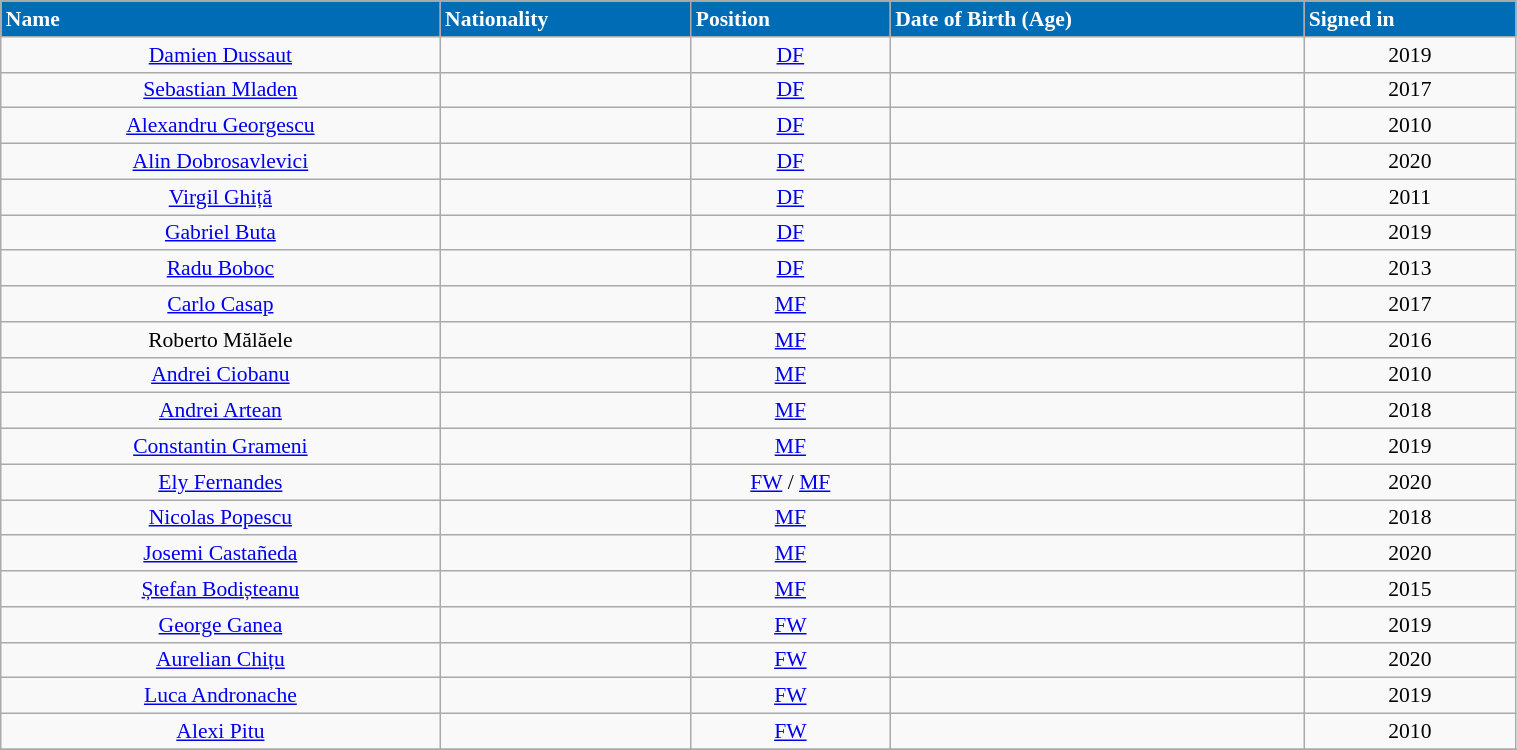<table class="wikitable"  style="text-align:center; font-size:90%; width:80%;">
<tr>
<th style="background:#006cb5; color:white; text-align:left;">Name</th>
<th style="background:#006cb5; color:white; text-align:left;">Nationality</th>
<th style="background:#006cb5; color:white; text-align:left;">Position</th>
<th style="background:#006cb5; color:white; text-align:left;">Date of Birth (Age)</th>
<th style="background:#006cb5; color:white; text-align:left;">Signed in</th>
</tr>
<tr>
<td><a href='#'>Damien Dussaut</a></td>
<td></td>
<td><a href='#'>DF</a></td>
<td></td>
<td>2019</td>
</tr>
<tr>
<td><a href='#'>Sebastian Mladen</a></td>
<td></td>
<td><a href='#'>DF</a></td>
<td></td>
<td>2017</td>
</tr>
<tr>
<td><a href='#'>Alexandru Georgescu</a></td>
<td></td>
<td><a href='#'>DF</a></td>
<td></td>
<td>2010</td>
</tr>
<tr>
<td><a href='#'>Alin Dobrosavlevici</a></td>
<td></td>
<td><a href='#'>DF</a></td>
<td></td>
<td>2020</td>
</tr>
<tr>
<td><a href='#'>Virgil Ghiță</a></td>
<td></td>
<td><a href='#'>DF</a></td>
<td></td>
<td>2011</td>
</tr>
<tr>
<td><a href='#'>Gabriel Buta</a></td>
<td></td>
<td><a href='#'>DF</a></td>
<td></td>
<td>2019</td>
</tr>
<tr>
<td><a href='#'>Radu Boboc</a></td>
<td></td>
<td><a href='#'>DF</a></td>
<td></td>
<td>2013</td>
</tr>
<tr>
<td><a href='#'>Carlo Casap</a></td>
<td></td>
<td><a href='#'>MF</a></td>
<td></td>
<td>2017</td>
</tr>
<tr>
<td>Roberto Mălăele</td>
<td></td>
<td><a href='#'>MF</a></td>
<td></td>
<td>2016</td>
</tr>
<tr>
<td><a href='#'>Andrei Ciobanu</a></td>
<td></td>
<td><a href='#'>MF</a></td>
<td></td>
<td>2010</td>
</tr>
<tr>
<td><a href='#'>Andrei Artean</a></td>
<td></td>
<td><a href='#'>MF</a></td>
<td></td>
<td>2018</td>
</tr>
<tr>
<td><a href='#'>Constantin Grameni</a></td>
<td></td>
<td><a href='#'>MF</a></td>
<td></td>
<td>2019</td>
</tr>
<tr>
<td><a href='#'>Ely Fernandes</a></td>
<td></td>
<td><a href='#'>FW</a> / <a href='#'>MF</a></td>
<td></td>
<td>2020</td>
</tr>
<tr>
<td><a href='#'>Nicolas Popescu</a></td>
<td></td>
<td><a href='#'>MF</a></td>
<td></td>
<td>2018</td>
</tr>
<tr>
<td><a href='#'>Josemi Castañeda</a></td>
<td></td>
<td><a href='#'>MF</a></td>
<td></td>
<td>2020</td>
</tr>
<tr>
<td><a href='#'>Ștefan Bodișteanu</a></td>
<td></td>
<td><a href='#'>MF</a></td>
<td></td>
<td>2015</td>
</tr>
<tr>
<td><a href='#'>George Ganea</a></td>
<td></td>
<td><a href='#'>FW</a></td>
<td></td>
<td>2019</td>
</tr>
<tr>
<td><a href='#'>Aurelian Chițu</a></td>
<td></td>
<td><a href='#'>FW</a></td>
<td></td>
<td>2020</td>
</tr>
<tr>
<td><a href='#'>Luca Andronache</a></td>
<td></td>
<td><a href='#'>FW</a></td>
<td></td>
<td>2019</td>
</tr>
<tr>
<td><a href='#'>Alexi Pitu</a></td>
<td></td>
<td><a href='#'>FW</a></td>
<td></td>
<td>2010</td>
</tr>
<tr>
</tr>
</table>
